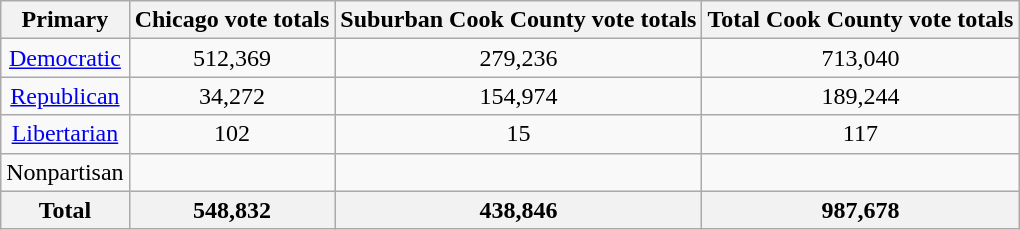<table class="wikitable" style="text-align: center">
<tr>
<th>Primary</th>
<th>Chicago vote totals</th>
<th>Suburban Cook County vote totals</th>
<th>Total Cook County vote totals</th>
</tr>
<tr>
<td><a href='#'>Democratic</a></td>
<td>512,369</td>
<td>279,236</td>
<td>713,040</td>
</tr>
<tr>
<td><a href='#'>Republican</a></td>
<td>34,272</td>
<td>154,974</td>
<td>189,244</td>
</tr>
<tr>
<td><a href='#'>Libertarian</a></td>
<td>102</td>
<td>15</td>
<td>117</td>
</tr>
<tr>
<td>Nonpartisan</td>
<td></td>
<td></td>
<td></td>
</tr>
<tr>
<th>Total</th>
<th>548,832</th>
<th>438,846</th>
<th>987,678</th>
</tr>
</table>
